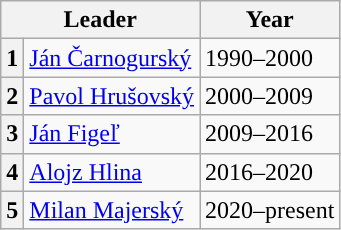<table class="wikitable">
<tr>
<th colspan="2">Leader</th>
<th>Year</th>
</tr>
<tr>
<th style="background:">1</th>
<td><a href='#'>Ján Čarnogurský</a></td>
<td>1990–2000</td>
</tr>
<tr>
<th style="background:">2</th>
<td><a href='#'>Pavol Hrušovský</a></td>
<td>2000–2009</td>
</tr>
<tr>
<th style="background:">3</th>
<td><a href='#'>Ján Figeľ</a></td>
<td>2009–2016</td>
</tr>
<tr>
<th style="background:">4</th>
<td><a href='#'>Alojz Hlina</a></td>
<td>2016–2020</td>
</tr>
<tr>
<th style="background:">5</th>
<td><a href='#'>Milan Majerský</a></td>
<td>2020–present</td>
</tr>
</table>
